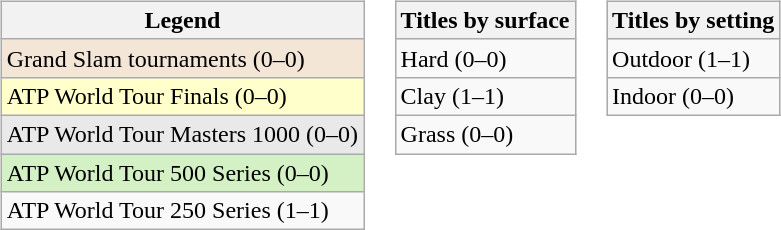<table>
<tr valign="top">
<td><br><table class="wikitable">
<tr>
<th>Legend</th>
</tr>
<tr style="background:#f3e6d7;">
<td>Grand Slam tournaments (0–0)</td>
</tr>
<tr style="background:#ffffcc;">
<td>ATP World Tour Finals (0–0)</td>
</tr>
<tr style="background:#e9e9e9;">
<td>ATP World Tour Masters 1000 (0–0)</td>
</tr>
<tr style="background:#d4f1c5;">
<td>ATP World Tour 500 Series (0–0)</td>
</tr>
<tr>
<td>ATP World Tour 250 Series (1–1)</td>
</tr>
</table>
</td>
<td><br><table class="wikitable">
<tr>
<th>Titles by surface</th>
</tr>
<tr>
<td>Hard (0–0)</td>
</tr>
<tr>
<td>Clay (1–1)</td>
</tr>
<tr>
<td>Grass (0–0)</td>
</tr>
</table>
</td>
<td><br><table class="wikitable">
<tr>
<th>Titles by setting</th>
</tr>
<tr>
<td>Outdoor (1–1)</td>
</tr>
<tr>
<td>Indoor (0–0)</td>
</tr>
</table>
</td>
</tr>
</table>
